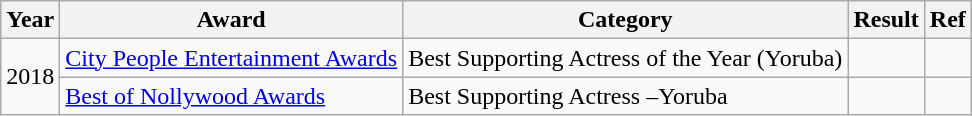<table class="wikitable sortable">
<tr>
<th>Year</th>
<th>Award</th>
<th>Category</th>
<th>Result</th>
<th>Ref</th>
</tr>
<tr>
<td rowspan="2">2018</td>
<td><a href='#'>City People Entertainment Awards</a></td>
<td>Best Supporting Actress of the Year (Yoruba)</td>
<td></td>
<td></td>
</tr>
<tr>
<td><a href='#'>Best of Nollywood Awards</a></td>
<td>Best Supporting Actress –Yoruba</td>
<td></td>
<td></td>
</tr>
</table>
